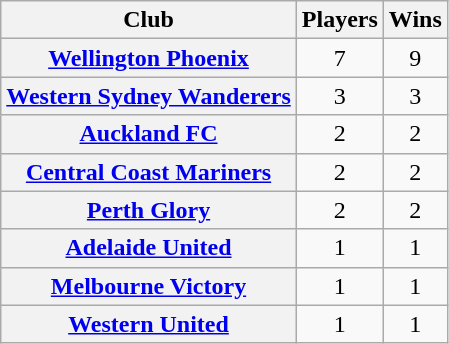<table class="wikitable sortable plainrowheaders" style=text-align:center>
<tr>
<th scope=col>Club</th>
<th scope=col>Players</th>
<th scope=col>Wins</th>
</tr>
<tr>
<th scope=row><a href='#'>Wellington Phoenix</a></th>
<td>7</td>
<td>9</td>
</tr>
<tr>
<th scope=row><a href='#'>Western Sydney Wanderers</a></th>
<td>3</td>
<td>3</td>
</tr>
<tr>
<th scope=row><a href='#'>Auckland FC</a></th>
<td>2</td>
<td>2</td>
</tr>
<tr>
<th scope=row><a href='#'>Central Coast Mariners</a></th>
<td>2</td>
<td>2</td>
</tr>
<tr>
<th scope=row><a href='#'>Perth Glory</a></th>
<td>2</td>
<td>2</td>
</tr>
<tr>
<th scope=row><a href='#'>Adelaide United</a></th>
<td>1</td>
<td>1</td>
</tr>
<tr>
<th scope=row><a href='#'>Melbourne Victory</a></th>
<td>1</td>
<td>1</td>
</tr>
<tr>
<th scope=row><a href='#'>Western United</a></th>
<td>1</td>
<td>1</td>
</tr>
</table>
